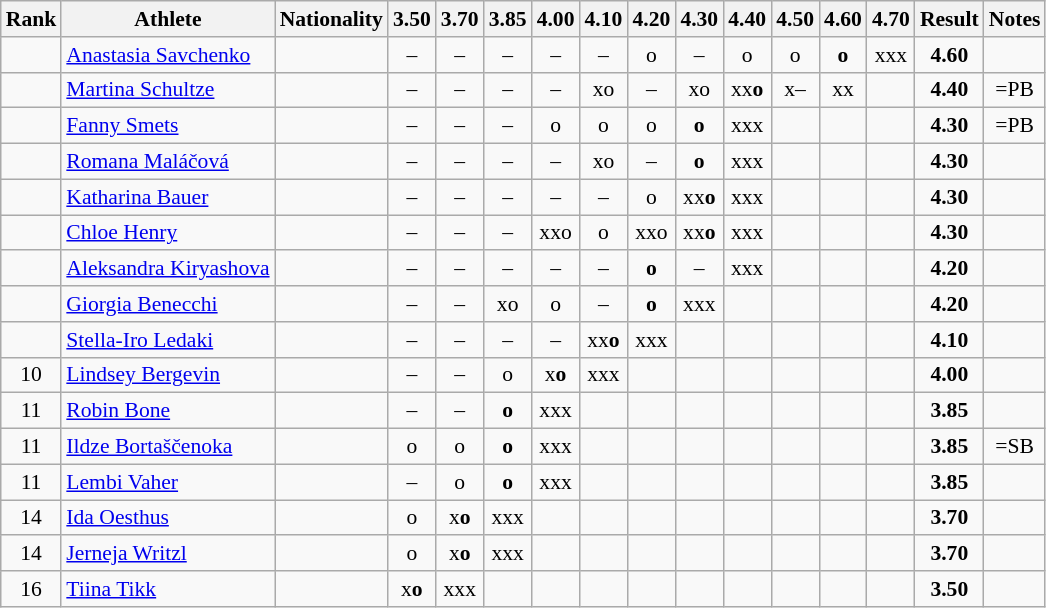<table class="wikitable sortable" style="text-align:center;font-size:90%">
<tr>
<th>Rank</th>
<th>Athlete</th>
<th>Nationality</th>
<th>3.50</th>
<th>3.70</th>
<th>3.85</th>
<th>4.00</th>
<th>4.10</th>
<th>4.20</th>
<th>4.30</th>
<th>4.40</th>
<th>4.50</th>
<th>4.60</th>
<th>4.70</th>
<th>Result</th>
<th>Notes</th>
</tr>
<tr>
<td></td>
<td align="left"><a href='#'>Anastasia Savchenko</a></td>
<td align=left></td>
<td>–</td>
<td>–</td>
<td>–</td>
<td>–</td>
<td>–</td>
<td>o</td>
<td>–</td>
<td>o</td>
<td>o</td>
<td><strong>o</strong></td>
<td>xxx</td>
<td><strong>4.60</strong></td>
<td></td>
</tr>
<tr>
<td></td>
<td align="left"><a href='#'>Martina Schultze</a></td>
<td align=left></td>
<td>–</td>
<td>–</td>
<td>–</td>
<td>–</td>
<td>xo</td>
<td>–</td>
<td>xo</td>
<td>xx<strong>o</strong></td>
<td>x–</td>
<td>xx</td>
<td></td>
<td><strong>4.40</strong></td>
<td>=PB</td>
</tr>
<tr>
<td></td>
<td align="left"><a href='#'>Fanny Smets</a></td>
<td align=left></td>
<td>–</td>
<td>–</td>
<td>–</td>
<td>o</td>
<td>o</td>
<td>o</td>
<td><strong>o</strong></td>
<td>xxx</td>
<td></td>
<td></td>
<td></td>
<td><strong>4.30</strong></td>
<td>=PB</td>
</tr>
<tr>
<td></td>
<td align="left"><a href='#'>Romana Maláčová</a></td>
<td align=left></td>
<td>–</td>
<td>–</td>
<td>–</td>
<td>–</td>
<td>xo</td>
<td>–</td>
<td><strong>o</strong></td>
<td>xxx</td>
<td></td>
<td></td>
<td></td>
<td><strong>4.30</strong></td>
<td></td>
</tr>
<tr>
<td></td>
<td align="left"><a href='#'>Katharina Bauer</a></td>
<td align=left></td>
<td>–</td>
<td>–</td>
<td>–</td>
<td>–</td>
<td>–</td>
<td>o</td>
<td>xx<strong>o</strong></td>
<td>xxx</td>
<td></td>
<td></td>
<td></td>
<td><strong>4.30</strong></td>
<td></td>
</tr>
<tr>
<td></td>
<td align="left"><a href='#'>Chloe Henry</a></td>
<td align=left></td>
<td>–</td>
<td>–</td>
<td>–</td>
<td>xxo</td>
<td>o</td>
<td>xxo</td>
<td>xx<strong>o</strong></td>
<td>xxx</td>
<td></td>
<td></td>
<td></td>
<td><strong>4.30</strong></td>
<td></td>
</tr>
<tr>
<td></td>
<td align="left"><a href='#'>Aleksandra Kiryashova</a></td>
<td align=left></td>
<td>–</td>
<td>–</td>
<td>–</td>
<td>–</td>
<td>–</td>
<td><strong>o</strong></td>
<td>–</td>
<td>xxx</td>
<td></td>
<td></td>
<td></td>
<td><strong>4.20</strong></td>
<td></td>
</tr>
<tr>
<td></td>
<td align="left"><a href='#'>Giorgia Benecchi</a></td>
<td align=left></td>
<td>–</td>
<td>–</td>
<td>xo</td>
<td>o</td>
<td>–</td>
<td><strong>o</strong></td>
<td>xxx</td>
<td></td>
<td></td>
<td></td>
<td></td>
<td><strong>4.20</strong></td>
<td></td>
</tr>
<tr>
<td></td>
<td align="left"><a href='#'>Stella-Iro Ledaki</a></td>
<td align=left></td>
<td>–</td>
<td>–</td>
<td>–</td>
<td>–</td>
<td>xx<strong>o</strong></td>
<td>xxx</td>
<td></td>
<td></td>
<td></td>
<td></td>
<td></td>
<td><strong>4.10</strong></td>
<td></td>
</tr>
<tr>
<td>10</td>
<td align="left"><a href='#'>Lindsey Bergevin</a></td>
<td align=left></td>
<td>–</td>
<td>–</td>
<td>o</td>
<td>x<strong>o</strong></td>
<td>xxx</td>
<td></td>
<td></td>
<td></td>
<td></td>
<td></td>
<td></td>
<td><strong>4.00</strong></td>
<td></td>
</tr>
<tr>
<td>11</td>
<td align="left"><a href='#'>Robin Bone</a></td>
<td align=left></td>
<td>–</td>
<td>–</td>
<td><strong>o</strong></td>
<td>xxx</td>
<td></td>
<td></td>
<td></td>
<td></td>
<td></td>
<td></td>
<td></td>
<td><strong>3.85</strong></td>
<td></td>
</tr>
<tr>
<td>11</td>
<td align="left"><a href='#'>Ildze Bortaščenoka</a></td>
<td align=left></td>
<td>o</td>
<td>o</td>
<td><strong>o</strong></td>
<td>xxx</td>
<td></td>
<td></td>
<td></td>
<td></td>
<td></td>
<td></td>
<td></td>
<td><strong>3.85</strong></td>
<td>=SB</td>
</tr>
<tr>
<td>11</td>
<td align="left"><a href='#'>Lembi Vaher</a></td>
<td align=left></td>
<td>–</td>
<td>o</td>
<td><strong>o</strong></td>
<td>xxx</td>
<td></td>
<td></td>
<td></td>
<td></td>
<td></td>
<td></td>
<td></td>
<td><strong>3.85</strong></td>
<td></td>
</tr>
<tr>
<td>14</td>
<td align="left"><a href='#'>Ida Oesthus</a></td>
<td align=left></td>
<td>o</td>
<td>x<strong>o</strong></td>
<td>xxx</td>
<td></td>
<td></td>
<td></td>
<td></td>
<td></td>
<td></td>
<td></td>
<td></td>
<td><strong>3.70</strong></td>
<td></td>
</tr>
<tr>
<td>14</td>
<td align="left"><a href='#'>Jerneja Writzl</a></td>
<td align=left></td>
<td>o</td>
<td>x<strong>o</strong></td>
<td>xxx</td>
<td></td>
<td></td>
<td></td>
<td></td>
<td></td>
<td></td>
<td></td>
<td></td>
<td><strong>3.70</strong></td>
<td></td>
</tr>
<tr>
<td>16</td>
<td align="left"><a href='#'>Tiina Tikk</a></td>
<td align=left></td>
<td>x<strong>o</strong></td>
<td>xxx</td>
<td></td>
<td></td>
<td></td>
<td></td>
<td></td>
<td></td>
<td></td>
<td></td>
<td></td>
<td><strong>3.50</strong></td>
<td></td>
</tr>
</table>
